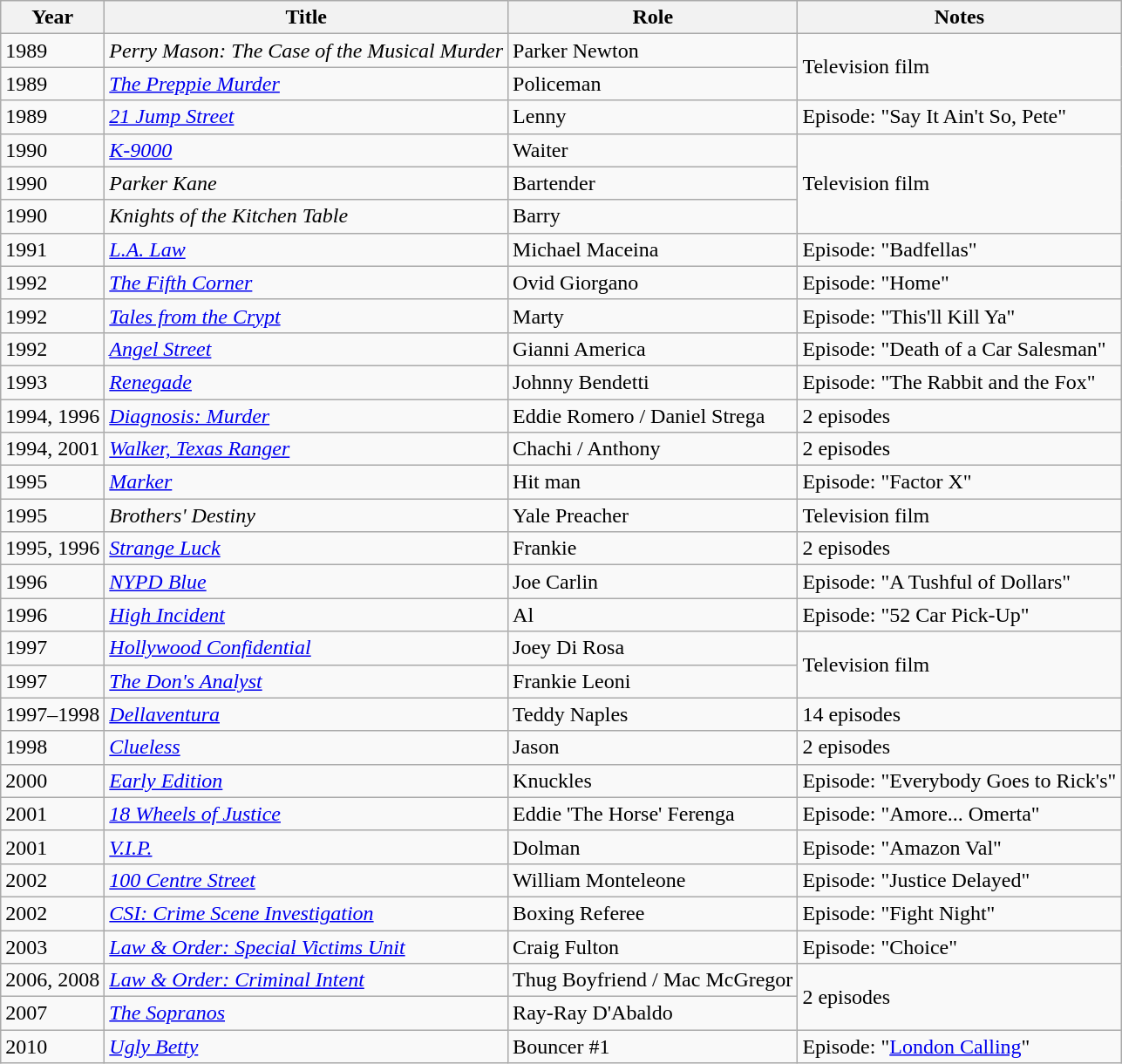<table class="wikitable sortable">
<tr>
<th>Year</th>
<th>Title</th>
<th>Role</th>
<th>Notes</th>
</tr>
<tr>
<td>1989</td>
<td><em>Perry Mason: The Case of the Musical Murder</em></td>
<td>Parker Newton</td>
<td rowspan="2">Television film</td>
</tr>
<tr>
<td>1989</td>
<td><em><a href='#'>The Preppie Murder</a></em></td>
<td>Policeman</td>
</tr>
<tr>
<td>1989</td>
<td><em><a href='#'>21 Jump Street</a></em></td>
<td>Lenny</td>
<td>Episode: "Say It Ain't So, Pete"</td>
</tr>
<tr>
<td>1990</td>
<td><em><a href='#'>K-9000</a></em></td>
<td>Waiter</td>
<td rowspan="3">Television film</td>
</tr>
<tr>
<td>1990</td>
<td><em>Parker Kane</em></td>
<td>Bartender</td>
</tr>
<tr>
<td>1990</td>
<td><em>Knights of the Kitchen Table</em></td>
<td>Barry</td>
</tr>
<tr>
<td>1991</td>
<td><em><a href='#'>L.A. Law</a></em></td>
<td>Michael Maceina</td>
<td>Episode: "Badfellas"</td>
</tr>
<tr>
<td>1992</td>
<td><em><a href='#'>The Fifth Corner</a></em></td>
<td>Ovid Giorgano</td>
<td>Episode: "Home"</td>
</tr>
<tr>
<td>1992</td>
<td><a href='#'><em>Tales from the Crypt</em></a></td>
<td>Marty</td>
<td>Episode: "This'll Kill Ya"</td>
</tr>
<tr>
<td>1992</td>
<td><a href='#'><em>Angel Street</em></a></td>
<td>Gianni America</td>
<td>Episode: "Death of a Car Salesman"</td>
</tr>
<tr>
<td>1993</td>
<td><a href='#'><em>Renegade</em></a></td>
<td>Johnny Bendetti</td>
<td>Episode: "The Rabbit and the Fox"</td>
</tr>
<tr>
<td>1994, 1996</td>
<td><em><a href='#'>Diagnosis: Murder</a></em></td>
<td>Eddie Romero / Daniel Strega</td>
<td>2 episodes</td>
</tr>
<tr>
<td>1994, 2001</td>
<td><em><a href='#'>Walker, Texas Ranger</a></em></td>
<td>Chachi / Anthony</td>
<td>2 episodes</td>
</tr>
<tr>
<td>1995</td>
<td><a href='#'><em>Marker</em></a></td>
<td>Hit man</td>
<td>Episode: "Factor X"</td>
</tr>
<tr>
<td>1995</td>
<td><em>Brothers' Destiny</em></td>
<td>Yale Preacher</td>
<td>Television film</td>
</tr>
<tr>
<td>1995, 1996</td>
<td><em><a href='#'>Strange Luck</a></em></td>
<td>Frankie</td>
<td>2 episodes</td>
</tr>
<tr>
<td>1996</td>
<td><em><a href='#'>NYPD Blue</a></em></td>
<td>Joe Carlin</td>
<td>Episode: "A Tushful of Dollars"</td>
</tr>
<tr>
<td>1996</td>
<td><em><a href='#'>High Incident</a></em></td>
<td>Al</td>
<td>Episode: "52 Car Pick-Up"</td>
</tr>
<tr>
<td>1997</td>
<td><em><a href='#'>Hollywood Confidential</a></em></td>
<td>Joey Di Rosa</td>
<td rowspan="2">Television film</td>
</tr>
<tr>
<td>1997</td>
<td><em><a href='#'>The Don's Analyst</a></em></td>
<td>Frankie Leoni</td>
</tr>
<tr>
<td>1997–1998</td>
<td><em><a href='#'>Dellaventura</a></em></td>
<td>Teddy Naples</td>
<td>14 episodes</td>
</tr>
<tr>
<td>1998</td>
<td><a href='#'><em>Clueless</em></a></td>
<td>Jason</td>
<td>2 episodes</td>
</tr>
<tr>
<td>2000</td>
<td><em><a href='#'>Early Edition</a></em></td>
<td>Knuckles</td>
<td>Episode: "Everybody Goes to Rick's"</td>
</tr>
<tr>
<td>2001</td>
<td><em><a href='#'>18 Wheels of Justice</a></em></td>
<td>Eddie 'The Horse' Ferenga</td>
<td>Episode: "Amore... Omerta"</td>
</tr>
<tr>
<td>2001</td>
<td><a href='#'><em>V.I.P.</em></a></td>
<td>Dolman</td>
<td>Episode: "Amazon Val"</td>
</tr>
<tr>
<td>2002</td>
<td><em><a href='#'>100 Centre Street</a></em></td>
<td>William Monteleone</td>
<td>Episode: "Justice Delayed"</td>
</tr>
<tr>
<td>2002</td>
<td><em><a href='#'>CSI: Crime Scene Investigation</a></em></td>
<td>Boxing Referee</td>
<td>Episode: "Fight Night"</td>
</tr>
<tr>
<td>2003</td>
<td><em><a href='#'>Law & Order: Special Victims Unit</a></em></td>
<td>Craig Fulton</td>
<td>Episode: "Choice"</td>
</tr>
<tr>
<td>2006, 2008</td>
<td><em><a href='#'>Law & Order: Criminal Intent</a></em></td>
<td>Thug Boyfriend / Mac McGregor</td>
<td rowspan="2">2 episodes</td>
</tr>
<tr>
<td>2007</td>
<td><em><a href='#'>The Sopranos</a></em></td>
<td>Ray-Ray D'Abaldo</td>
</tr>
<tr>
<td>2010</td>
<td><em><a href='#'>Ugly Betty</a></em></td>
<td>Bouncer #1</td>
<td>Episode: "<a href='#'>London Calling</a>"</td>
</tr>
</table>
